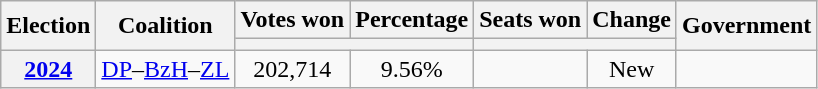<table class="wikitable" style="text-align:center">
<tr>
<th rowspan=2>Election</th>
<th rowspan=2>Coalition</th>
<th>Votes won</th>
<th>Percentage</th>
<th>Seats won</th>
<th>Change</th>
<th rowspan=2>Government </th>
</tr>
<tr>
<th colspan="2"></th>
<th colspan=2></th>
</tr>
<tr>
<th><a href='#'>2024</a></th>
<td><a href='#'>DP</a>–<a href='#'>BzH</a>–<a href='#'>ZL</a></td>
<td>202,714</td>
<td>9.56%</td>
<td></td>
<td>New</td>
<td></td>
</tr>
</table>
